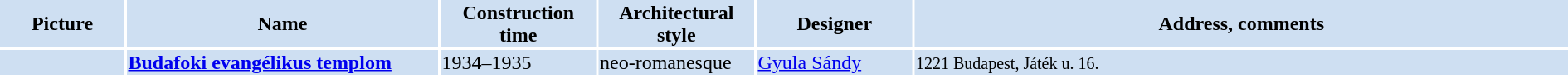<table width="100%">
<tr>
<th bgcolor="#CEDFF2" width="8%">Picture</th>
<th bgcolor="#CEDFF2" width="20%">Name</th>
<th bgcolor="#CEDFF2" width="10%">Construction time</th>
<th bgcolor="#CEDFF2" width="10%">Architectural style</th>
<th bgcolor="#CEDFF2" width="10%">Designer</th>
<th bgcolor="#CEDFF2" width="42%">Address, comments</th>
</tr>
<tr>
<td bgcolor="#CEDFF2"></td>
<td bgcolor="#CEDFF2"><strong><a href='#'>Budafoki evangélikus templom</a></strong></td>
<td bgcolor="#CEDFF2">1934–1935</td>
<td bgcolor="#CEDFF2">neo-romanesque</td>
<td bgcolor="#CEDFF2"><a href='#'>Gyula Sándy</a></td>
<td bgcolor="#CEDFF2"><small>1221 Budapest, Játék u. 16. </small></td>
</tr>
</table>
